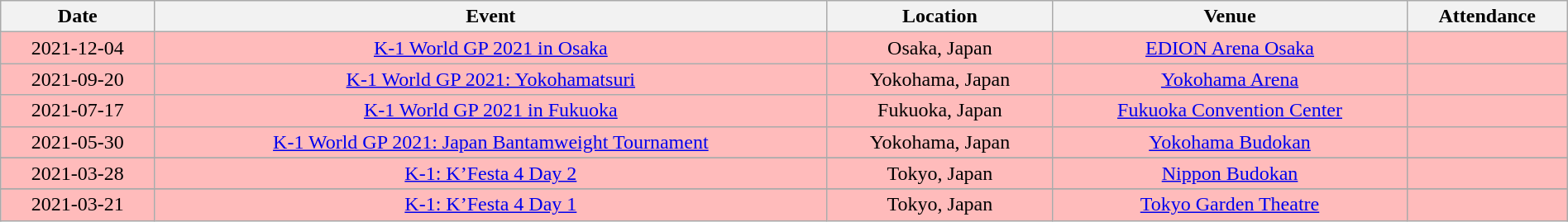<table class="wikitable" style="width:100%; text-align:center">
<tr>
<th>Date</th>
<th>Event</th>
<th>Location</th>
<th>Venue</th>
<th>Attendance</th>
</tr>
<tr style="background:#FBB">
<td>2021-12-04</td>
<td><a href='#'>K-1 World GP 2021 in Osaka</a></td>
<td> Osaka, Japan</td>
<td><a href='#'>EDION Arena Osaka</a></td>
<td></td>
</tr>
<tr style="background:#FBB">
<td>2021-09-20</td>
<td><a href='#'>K-1 World GP 2021: Yokohamatsuri</a></td>
<td> Yokohama, Japan</td>
<td><a href='#'>Yokohama Arena</a></td>
<td></td>
</tr>
<tr style="background:#FBB">
<td>2021-07-17</td>
<td><a href='#'>K-1 World GP 2021 in Fukuoka</a></td>
<td> Fukuoka, Japan</td>
<td><a href='#'>Fukuoka Convention Center</a></td>
<td></td>
</tr>
<tr style="background:#FBB">
<td>2021-05-30</td>
<td><a href='#'>K-1 World GP 2021: Japan Bantamweight Tournament</a></td>
<td> Yokohama, Japan</td>
<td><a href='#'>Yokohama Budokan</a></td>
<td></td>
</tr>
<tr>
</tr>
<tr style="background:#FBB">
<td>2021-03-28</td>
<td><a href='#'>K-1: K’Festa 4 Day 2</a></td>
<td> Tokyo, Japan</td>
<td><a href='#'>Nippon Budokan</a></td>
<td></td>
</tr>
<tr>
</tr>
<tr style="background:#FBB">
<td>2021-03-21</td>
<td><a href='#'>K-1: K’Festa 4 Day 1</a></td>
<td> Tokyo, Japan</td>
<td><a href='#'>Tokyo Garden Theatre</a></td>
<td></td>
</tr>
</table>
